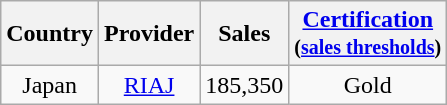<table class="wikitable" border="1">
<tr>
<th>Country</th>
<th>Provider</th>
<th>Sales</th>
<th><a href='#'>Certification</a><br><small>(<a href='#'>sales thresholds</a>)</small></th>
</tr>
<tr>
<td align="center">Japan</td>
<td align="center"><a href='#'>RIAJ</a></td>
<td align="center">185,350</td>
<td align="center">Gold</td>
</tr>
</table>
